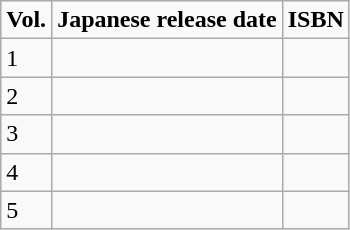<table class="wikitable">
<tr>
<td><strong>Vol.</strong></td>
<td><strong>Japanese release date</strong></td>
<td><strong>ISBN</strong></td>
</tr>
<tr>
<td>1</td>
<td></td>
<td></td>
</tr>
<tr>
<td>2</td>
<td></td>
<td></td>
</tr>
<tr>
<td>3</td>
<td></td>
<td></td>
</tr>
<tr>
<td>4</td>
<td></td>
<td></td>
</tr>
<tr>
<td>5</td>
<td></td>
<td></td>
</tr>
</table>
